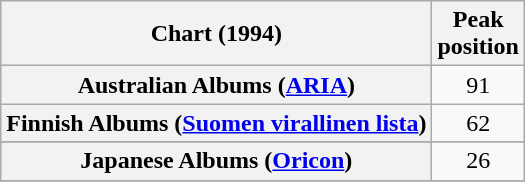<table class="wikitable sortable plainrowheaders" style="text-align:center">
<tr>
<th scope="col">Chart (1994)</th>
<th scope="col">Peak<br>position</th>
</tr>
<tr>
<th scope="row">Australian Albums (<a href='#'>ARIA</a>)</th>
<td>91</td>
</tr>
<tr>
<th scope="row">Finnish Albums (<a href='#'>Suomen virallinen lista</a>)</th>
<td>62</td>
</tr>
<tr>
</tr>
<tr>
<th scope="row">Japanese Albums (<a href='#'>Oricon</a>)</th>
<td>26</td>
</tr>
<tr>
</tr>
<tr>
</tr>
<tr>
</tr>
<tr>
</tr>
</table>
